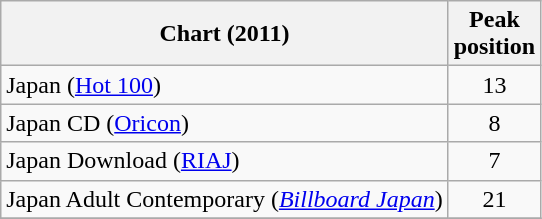<table class="wikitable sortable plainrowheaders">
<tr>
<th scope="col">Chart (2011)</th>
<th scope="col">Peak<br>position</th>
</tr>
<tr>
<td>Japan (<a href='#'>Hot 100</a>)</td>
<td style="text-align:center;">13</td>
</tr>
<tr>
<td>Japan CD (<a href='#'>Oricon</a>)</td>
<td style="text-align:center;">8</td>
</tr>
<tr>
<td>Japan Download (<a href='#'>RIAJ</a>)</td>
<td style="text-align:center;">7</td>
</tr>
<tr>
<td>Japan Adult Contemporary (<em><a href='#'>Billboard Japan</a></em>)</td>
<td style="text-align:center;">21</td>
</tr>
<tr>
</tr>
</table>
